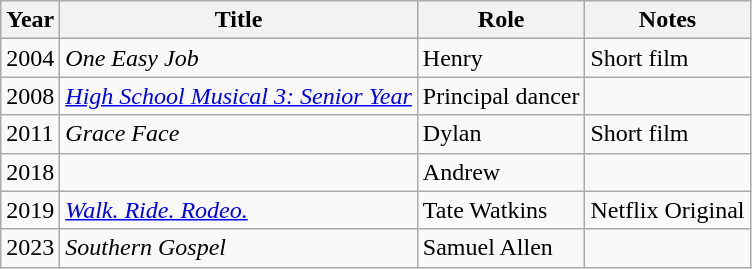<table class="wikitable sortable">
<tr>
<th>Year</th>
<th>Title</th>
<th>Role</th>
<th class="unsortable">Notes</th>
</tr>
<tr>
<td>2004</td>
<td><em>One Easy Job</em></td>
<td>Henry</td>
<td>Short film</td>
</tr>
<tr>
<td>2008</td>
<td><em><a href='#'>High School Musical 3: Senior Year</a></em></td>
<td>Principal dancer</td>
<td></td>
</tr>
<tr>
<td>2011</td>
<td><em>Grace Face</em></td>
<td>Dylan</td>
<td>Short film</td>
</tr>
<tr>
<td>2018</td>
<td><em></em></td>
<td>Andrew</td>
<td></td>
</tr>
<tr>
<td>2019</td>
<td><em><a href='#'>Walk. Ride. Rodeo.</a></em></td>
<td>Tate Watkins</td>
<td>Netflix Original</td>
</tr>
<tr>
<td>2023</td>
<td><em>Southern Gospel</em></td>
<td>Samuel Allen</td>
<td></td>
</tr>
</table>
